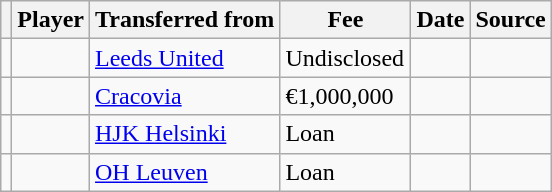<table class="wikitable plainrowheaders sortable">
<tr>
<th></th>
<th scope="col">Player</th>
<th>Transferred from</th>
<th style="width: 80px;">Fee</th>
<th scope="col">Date</th>
<th scope="col">Source</th>
</tr>
<tr>
<td align="center"></td>
<td> </td>
<td> <a href='#'>Leeds United</a></td>
<td>Undisclosed</td>
<td></td>
<td></td>
</tr>
<tr>
<td align="center"></td>
<td> </td>
<td> <a href='#'>Cracovia</a></td>
<td>€1,000,000</td>
<td></td>
<td></td>
</tr>
<tr>
<td align="center"></td>
<td> </td>
<td> <a href='#'>HJK Helsinki</a></td>
<td>Loan</td>
<td></td>
<td></td>
</tr>
<tr>
<td align="center"></td>
<td> </td>
<td> <a href='#'>OH Leuven</a></td>
<td>Loan</td>
<td></td>
<td></td>
</tr>
</table>
